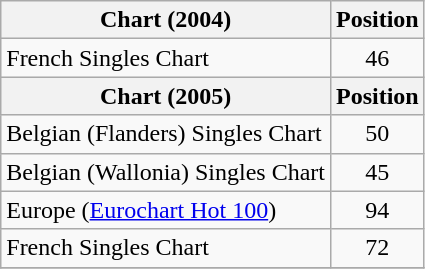<table class="wikitable sortable">
<tr>
<th>Chart (2004)</th>
<th>Position</th>
</tr>
<tr>
<td>French Singles Chart</td>
<td align="center">46</td>
</tr>
<tr>
<th>Chart (2005)</th>
<th>Position</th>
</tr>
<tr>
<td>Belgian (Flanders) Singles Chart</td>
<td align="center">50</td>
</tr>
<tr>
<td>Belgian (Wallonia) Singles Chart</td>
<td align="center">45</td>
</tr>
<tr>
<td>Europe (<a href='#'>Eurochart Hot 100</a>)</td>
<td align="center">94</td>
</tr>
<tr>
<td>French Singles Chart</td>
<td align="center">72</td>
</tr>
<tr>
</tr>
</table>
